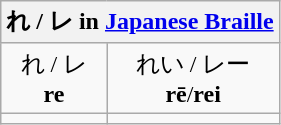<table class="wikitable nowrap" style="text-align:center">
<tr>
<th colspan=2>れ / レ in <a href='#'>Japanese Braille</a></th>
</tr>
<tr>
<td>れ / レ <br><strong>re</strong></td>
<td>れい / レー <br><strong>rē</strong>/<strong>rei</strong></td>
</tr>
<tr>
<td></td>
<td></td>
</tr>
</table>
